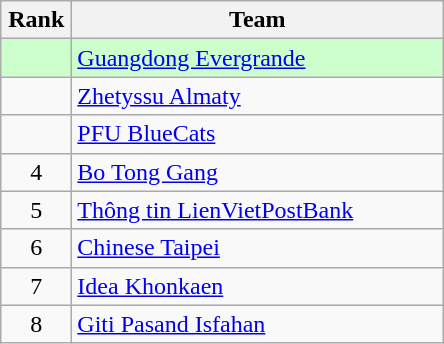<table class="wikitable" style="text-align: center;">
<tr>
<th width=40>Rank</th>
<th width=240>Team</th>
</tr>
<tr bgcolor=#CCFFCC>
<td></td>
<td align="left"> <a href='#'>Guangdong Evergrande</a></td>
</tr>
<tr>
<td></td>
<td align="left"> <a href='#'>Zhetyssu Almaty</a></td>
</tr>
<tr>
<td></td>
<td align="left"> <a href='#'>PFU BlueCats</a></td>
</tr>
<tr>
<td>4</td>
<td align="left"> <a href='#'>Bo Tong Gang</a></td>
</tr>
<tr>
<td>5</td>
<td align="left"> <a href='#'>Thông tin LienVietPostBank</a></td>
</tr>
<tr>
<td>6</td>
<td align="left"> <a href='#'>Chinese Taipei</a></td>
</tr>
<tr>
<td>7</td>
<td align="left"> <a href='#'>Idea Khonkaen</a></td>
</tr>
<tr>
<td>8</td>
<td align="left"> <a href='#'>Giti Pasand Isfahan</a></td>
</tr>
</table>
